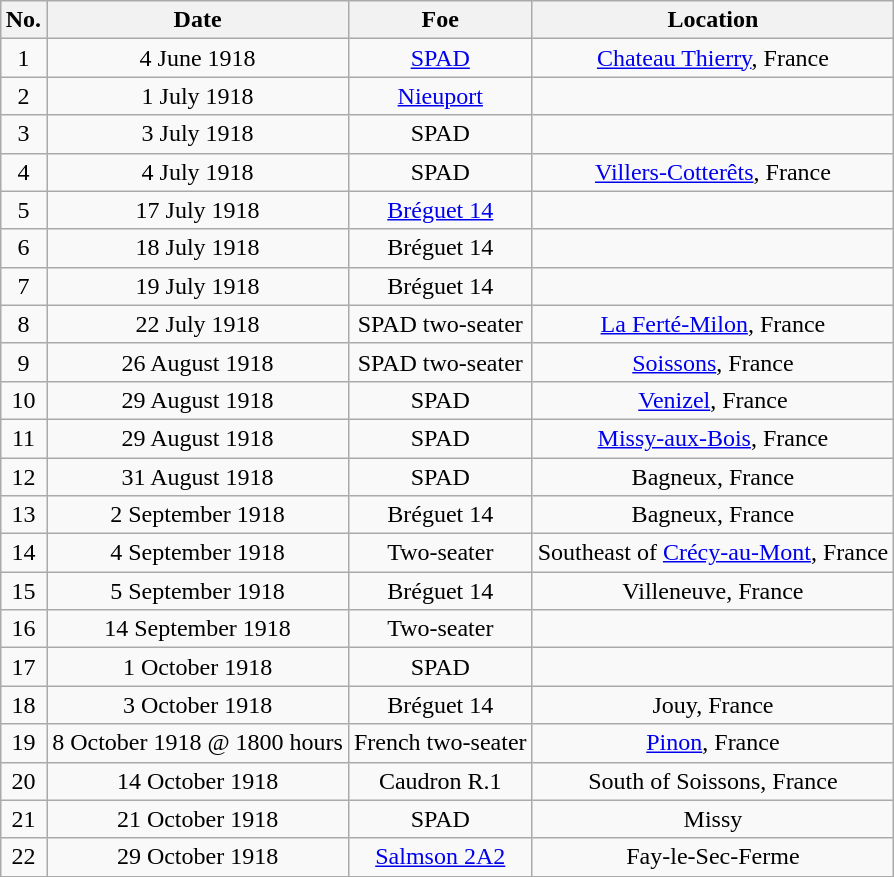<table class="wikitable" border="1" style="margin: 1em auto 1em auto">
<tr>
<th>No.</th>
<th>Date</th>
<th>Foe</th>
<th>Location</th>
</tr>
<tr>
<td align="center">1</td>
<td align="center">4 June 1918</td>
<td align="center"><a href='#'>SPAD</a></td>
<td align="center"><a href='#'>Chateau Thierry</a>, France</td>
</tr>
<tr>
<td align="center">2</td>
<td align="center">1 July 1918</td>
<td align="center"><a href='#'>Nieuport</a></td>
<td align="center"></td>
</tr>
<tr>
<td align="center">3</td>
<td align="center">3 July 1918</td>
<td align="center">SPAD</td>
<td align="center"></td>
</tr>
<tr>
<td align="center">4</td>
<td align="center">4 July 1918</td>
<td align="center">SPAD</td>
<td align="center"><a href='#'>Villers-Cotterêts</a>, France</td>
</tr>
<tr>
<td align="center">5</td>
<td align="center">17 July 1918</td>
<td align="center"><a href='#'>Bréguet 14</a></td>
<td align="center"></td>
</tr>
<tr>
<td align="center">6</td>
<td align="center">18 July 1918</td>
<td align="center">Bréguet 14</td>
<td align="center"></td>
</tr>
<tr>
<td align="center">7</td>
<td align="center">19 July 1918</td>
<td align="center">Bréguet 14</td>
<td align="center"></td>
</tr>
<tr>
<td align="center">8</td>
<td align="center">22 July 1918</td>
<td align="center">SPAD two-seater</td>
<td align="center"><a href='#'>La Ferté-Milon</a>, France</td>
</tr>
<tr>
<td align="center">9</td>
<td align="center">26 August 1918</td>
<td align="center">SPAD two-seater</td>
<td align="center"><a href='#'>Soissons</a>, France</td>
</tr>
<tr>
<td align="center">10</td>
<td align="center">29 August 1918</td>
<td align="center">SPAD</td>
<td align="center"><a href='#'>Venizel</a>, France</td>
</tr>
<tr>
<td align="center">11</td>
<td align="center">29 August 1918</td>
<td align="center">SPAD</td>
<td align="center"><a href='#'>Missy-aux-Bois</a>, France</td>
</tr>
<tr>
<td align="center">12</td>
<td align="center">31 August 1918</td>
<td align="center">SPAD</td>
<td align="center">Bagneux, France</td>
</tr>
<tr>
<td align="center">13</td>
<td align="center">2 September 1918</td>
<td align="center">Bréguet 14</td>
<td align="center">Bagneux, France</td>
</tr>
<tr>
<td align="center">14</td>
<td align="center">4 September 1918</td>
<td align="center">Two-seater</td>
<td align="center">Southeast of <a href='#'>Crécy-au-Mont</a>, France</td>
</tr>
<tr>
<td align="center">15</td>
<td align="center">5 September 1918</td>
<td align="center">Bréguet 14</td>
<td align="center">Villeneuve, France</td>
</tr>
<tr>
<td align="center">16</td>
<td align="center">14 September 1918</td>
<td align="center">Two-seater</td>
<td align="center"></td>
</tr>
<tr>
<td align="center">17</td>
<td align="center">1 October 1918</td>
<td align="center">SPAD</td>
<td align="center"></td>
</tr>
<tr>
<td align="center">18</td>
<td align="center">3 October 1918</td>
<td align="center">Bréguet 14</td>
<td align="center">Jouy, France</td>
</tr>
<tr>
<td align="center">19</td>
<td align="center">8 October 1918 @ 1800 hours</td>
<td align="center">French two-seater</td>
<td align="center"><a href='#'>Pinon</a>, France</td>
</tr>
<tr>
<td align="center">20</td>
<td align="center">14 October 1918</td>
<td align="center">Caudron R.1</td>
<td align="center">South of Soissons, France</td>
</tr>
<tr>
<td align="center">21</td>
<td align="center">21 October 1918</td>
<td align="center">SPAD</td>
<td align="center">Missy</td>
</tr>
<tr>
<td align="center">22</td>
<td align="center">29 October 1918</td>
<td align="center"><a href='#'>Salmson 2A2</a></td>
<td align="center">Fay-le-Sec-Ferme</td>
</tr>
<tr }>
</tr>
</table>
